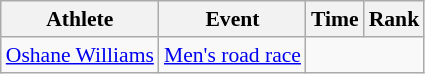<table class=wikitable style="font-size:90%;">
<tr>
<th>Athlete</th>
<th>Event</th>
<th>Time</th>
<th>Rank</th>
</tr>
<tr align=center>
<td align=left><a href='#'>Oshane Williams</a></td>
<td align=left><a href='#'>Men's road race</a></td>
<td colspan=2></td>
</tr>
</table>
